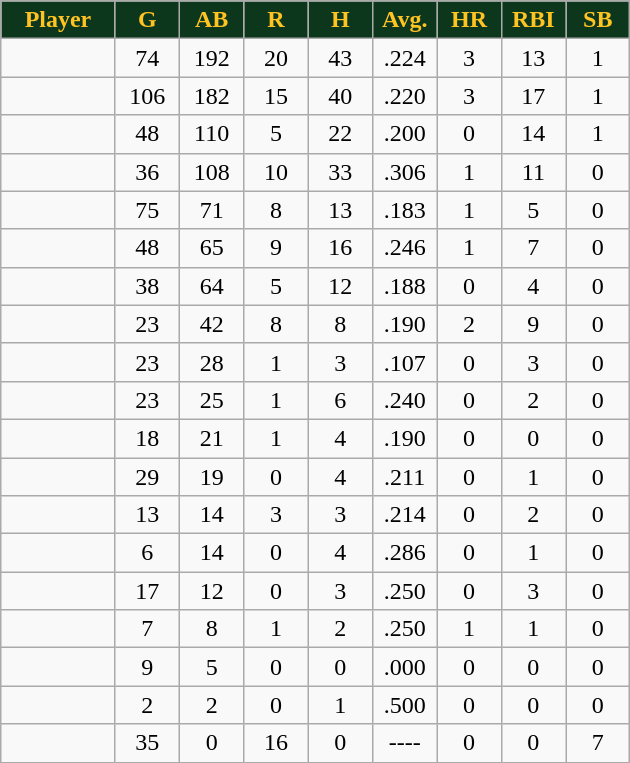<table class="wikitable sortable">
<tr>
<th style="background:#0C371D;color:#ffc322;" width="16%">Player</th>
<th style="background:#0C371D;color:#ffc322;" width="9%">G</th>
<th style="background:#0C371D;color:#ffc322;" width="9%">AB</th>
<th style="background:#0C371D;color:#ffc322;" width="9%">R</th>
<th style="background:#0C371D;color:#ffc322;" width="9%">H</th>
<th style="background:#0C371D;color:#ffc322;" width="9%">Avg.</th>
<th style="background:#0C371D;color:#ffc322;" width="9%">HR</th>
<th style="background:#0C371D;color:#ffc322;" width="9%">RBI</th>
<th style="background:#0C371D;color:#ffc322;" width="9%">SB</th>
</tr>
<tr align="center">
<td></td>
<td>74</td>
<td>192</td>
<td>20</td>
<td>43</td>
<td>.224</td>
<td>3</td>
<td>13</td>
<td>1</td>
</tr>
<tr align="center">
<td></td>
<td>106</td>
<td>182</td>
<td>15</td>
<td>40</td>
<td>.220</td>
<td>3</td>
<td>17</td>
<td>1</td>
</tr>
<tr align="center">
<td></td>
<td>48</td>
<td>110</td>
<td>5</td>
<td>22</td>
<td>.200</td>
<td>0</td>
<td>14</td>
<td>1</td>
</tr>
<tr align="center">
<td></td>
<td>36</td>
<td>108</td>
<td>10</td>
<td>33</td>
<td>.306</td>
<td>1</td>
<td>11</td>
<td>0</td>
</tr>
<tr align="center">
<td></td>
<td>75</td>
<td>71</td>
<td>8</td>
<td>13</td>
<td>.183</td>
<td>1</td>
<td>5</td>
<td>0</td>
</tr>
<tr align="center">
<td></td>
<td>48</td>
<td>65</td>
<td>9</td>
<td>16</td>
<td>.246</td>
<td>1</td>
<td>7</td>
<td>0</td>
</tr>
<tr align="center">
<td></td>
<td>38</td>
<td>64</td>
<td>5</td>
<td>12</td>
<td>.188</td>
<td>0</td>
<td>4</td>
<td>0</td>
</tr>
<tr align="center">
<td></td>
<td>23</td>
<td>42</td>
<td>8</td>
<td>8</td>
<td>.190</td>
<td>2</td>
<td>9</td>
<td>0</td>
</tr>
<tr align="center">
<td></td>
<td>23</td>
<td>28</td>
<td>1</td>
<td>3</td>
<td>.107</td>
<td>0</td>
<td>3</td>
<td>0</td>
</tr>
<tr align="center">
<td></td>
<td>23</td>
<td>25</td>
<td>1</td>
<td>6</td>
<td>.240</td>
<td>0</td>
<td>2</td>
<td>0</td>
</tr>
<tr align="center">
<td></td>
<td>18</td>
<td>21</td>
<td>1</td>
<td>4</td>
<td>.190</td>
<td>0</td>
<td>0</td>
<td>0</td>
</tr>
<tr align="center">
<td></td>
<td>29</td>
<td>19</td>
<td>0</td>
<td>4</td>
<td>.211</td>
<td>0</td>
<td>1</td>
<td>0</td>
</tr>
<tr align="center">
<td></td>
<td>13</td>
<td>14</td>
<td>3</td>
<td>3</td>
<td>.214</td>
<td>0</td>
<td>2</td>
<td>0</td>
</tr>
<tr align="center">
<td></td>
<td>6</td>
<td>14</td>
<td>0</td>
<td>4</td>
<td>.286</td>
<td>0</td>
<td>1</td>
<td>0</td>
</tr>
<tr align="center">
<td></td>
<td>17</td>
<td>12</td>
<td>0</td>
<td>3</td>
<td>.250</td>
<td>0</td>
<td>3</td>
<td>0</td>
</tr>
<tr align="center">
<td></td>
<td>7</td>
<td>8</td>
<td>1</td>
<td>2</td>
<td>.250</td>
<td>1</td>
<td>1</td>
<td>0</td>
</tr>
<tr align="center">
<td></td>
<td>9</td>
<td>5</td>
<td>0</td>
<td>0</td>
<td>.000</td>
<td>0</td>
<td>0</td>
<td>0</td>
</tr>
<tr align="center">
<td></td>
<td>2</td>
<td>2</td>
<td>0</td>
<td>1</td>
<td>.500</td>
<td>0</td>
<td>0</td>
<td>0</td>
</tr>
<tr align="center">
<td></td>
<td>35</td>
<td>0</td>
<td>16</td>
<td>0</td>
<td>----</td>
<td>0</td>
<td>0</td>
<td>7</td>
</tr>
</table>
